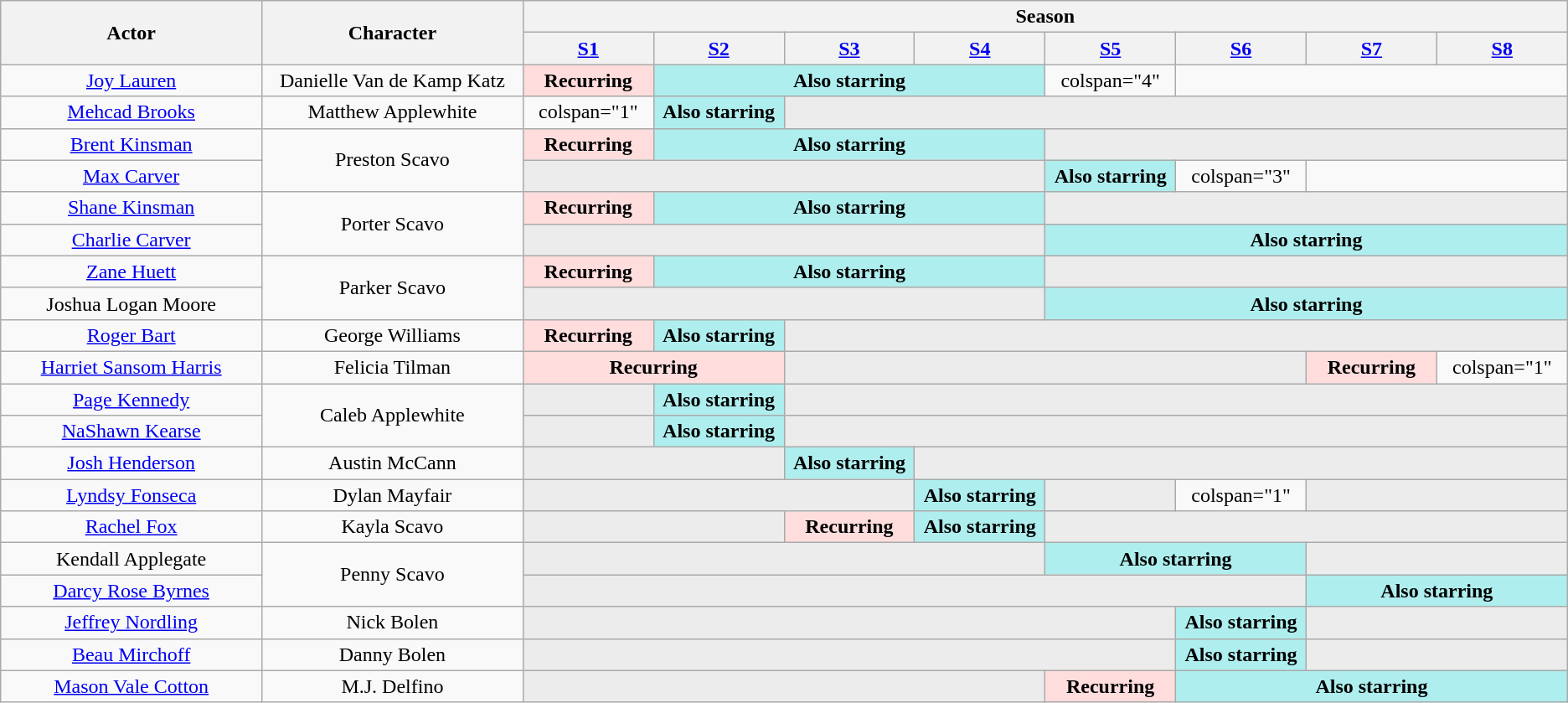<table class="wikitable plainrowheaders" style="text-align:center">
<tr>
<th rowspan="2" style="width:14%;" scope="col">Actor</th>
<th rowspan="2" style="width:14%;" scope="col">Character</th>
<th colspan="8">Season</th>
</tr>
<tr>
<th style="width:7%;" scope="col"><a href='#'>S1</a></th>
<th style="width:7%;" scope="col"><a href='#'>S2</a></th>
<th style="width:7%;" scope="col"><a href='#'>S3</a></th>
<th style="width:7%;" scope="col"><a href='#'>S4</a></th>
<th style="width:7%;" scope="col"><a href='#'>S5</a></th>
<th style="width:7%;" scope="col"><a href='#'>S6</a></th>
<th style="width:7%;" scope="col"><a href='#'>S7</a></th>
<th style="width:7%;" scope="col"><a href='#'>S8</a></th>
</tr>
<tr>
<td><a href='#'>Joy Lauren</a> </td>
<td>Danielle Van de Kamp Katz</td>
<td colspan="1" style="background:#fdd; text-align:center;"><strong>Recurring</strong></td>
<td colspan="3" style="background:#afeeee; text-align:center;"><strong>Also starring</strong></td>
<td>colspan="4" </td>
</tr>
<tr>
<td><a href='#'>Mehcad Brooks</a></td>
<td>Matthew Applewhite</td>
<td>colspan="1" </td>
<td colspan="1" style="background:#afeeee; text-align:center;"><strong>Also starring</strong></td>
<td colspan="6" style="background:#ececec; text-align:center;"></td>
</tr>
<tr>
<td><a href='#'>Brent Kinsman</a></td>
<td rowspan="2">Preston Scavo</td>
<td colspan="1" style="background:#fdd; text-align:center;"><strong>Recurring</strong></td>
<td colspan="3" style="background:#afeeee; text-align:center;"><strong>Also starring</strong></td>
<td colspan="4" style="background:#ececec; text-align:center;"></td>
</tr>
<tr>
<td><a href='#'>Max Carver</a></td>
<td colspan="4" style="background:#ececec; text-align:center;"></td>
<td colspan="1" style="background:#afeeee; text-align:center;"><strong>Also starring</strong></td>
<td>colspan="3" </td>
</tr>
<tr>
<td><a href='#'>Shane Kinsman</a></td>
<td rowspan="2">Porter Scavo</td>
<td colspan="1" style="background:#fdd; text-align:center;"><strong>Recurring</strong></td>
<td colspan="3" style="background:#afeeee; text-align:center;"><strong>Also starring</strong></td>
<td colspan="4" style="background:#ececec; text-align:center;"></td>
</tr>
<tr>
<td><a href='#'>Charlie Carver</a> </td>
<td colspan="4" style="background:#ececec; text-align:center;"></td>
<td colspan="4" style="background:#afeeee; text-align:center;"><strong>Also starring</strong></td>
</tr>
<tr>
<td><a href='#'>Zane Huett</a></td>
<td rowspan="2">Parker Scavo</td>
<td colspan="1" style="background:#fdd; text-align:center;"><strong>Recurring</strong></td>
<td colspan="3" style="background:#afeeee; text-align:center;"><strong>Also starring</strong></td>
<td colspan="4" style="background:#ececec; text-align:center;"></td>
</tr>
<tr>
<td>Joshua Logan Moore </td>
<td colspan="4" style="background:#ececec; text-align:center;"></td>
<td colspan="4" style="background:#afeeee; text-align:center;"><strong>Also starring</strong></td>
</tr>
<tr>
<td><a href='#'>Roger Bart</a> </td>
<td>George Williams</td>
<td colspan="1" style="background:#fdd; text-align:center;"><strong>Recurring</strong></td>
<td colspan="1" style="background:#afeeee; text-align:center;"><strong>Also starring</strong></td>
<td colspan="6" style="background:#ececec; text-align:center;"></td>
</tr>
<tr>
<td><a href='#'>Harriet Sansom Harris</a></td>
<td rowspan="1">Felicia Tilman</td>
<td colspan="2" style="background:#fdd; text-align:center;"><strong>Recurring</strong></td>
<td colspan="4" style="background:#ececec; text-align:center;"></td>
<td colspan="1" style="background:#fdd; text-align:center;"><strong>Recurring</strong></td>
<td>colspan="1" </td>
</tr>
<tr>
<td><a href='#'>Page Kennedy</a> </td>
<td rowspan="2">Caleb Applewhite</td>
<td colspan="1" style="background:#ececec; text-align:center;"></td>
<td colspan="1" style="background:#afeeee; text-align:center;"><strong>Also starring</strong></td>
<td colspan="6" style="background:#ececec; text-align:center;"></td>
</tr>
<tr>
<td><a href='#'>NaShawn Kearse</a> </td>
<td colspan="1" style="background:#ececec; text-align:center;"></td>
<td colspan="1" style="background:#afeeee; text-align:center;"><strong>Also starring</strong></td>
<td colspan="6" style="background:#ececec; text-align:center;"></td>
</tr>
<tr>
<td><a href='#'>Josh Henderson</a> </td>
<td>Austin McCann</td>
<td colspan="2" style="background:#ececec; text-align:center;"></td>
<td colspan="1" style="background:#afeeee; text-align:center;"><strong>Also starring</strong></td>
<td colspan="5" style="background:#ececec; text-align:center;"></td>
</tr>
<tr>
<td><a href='#'>Lyndsy Fonseca</a></td>
<td>Dylan Mayfair</td>
<td colspan="3" style="background:#ececec; text-align:center;"></td>
<td colspan="1" style="background:#afeeee; text-align:center;"><strong>Also starring</strong></td>
<td colspan="1" style="background:#ececec; text-align:center;"></td>
<td>colspan="1" </td>
<td colspan="2" style="background:#ececec; text-align:center;"></td>
</tr>
<tr>
<td><a href='#'>Rachel Fox</a> </td>
<td>Kayla Scavo</td>
<td colspan="2" style="background:#ececec; text-align:center;"></td>
<td colspan="1" style="background:#fdd; text-align:center;"><strong>Recurring</strong></td>
<td colspan="1" style="background:#afeeee; text-align:center;"><strong>Also starring</strong></td>
<td colspan="4" style="background:#ececec; text-align:center;"></td>
</tr>
<tr>
<td>Kendall Applegate</td>
<td rowspan="2">Penny Scavo</td>
<td colspan="4" style="background:#ececec; text-align:center;"></td>
<td colspan="2" style="background:#afeeee; text-align:center;"><strong>Also starring</strong></td>
<td colspan="2" style="background:#ececec; text-align:center;"></td>
</tr>
<tr>
<td><a href='#'>Darcy Rose Byrnes</a> </td>
<td colspan="6" style="background:#ececec; text-align:center;"></td>
<td colspan="2" style="background:#afeeee; text-align:center;"><strong>Also starring</strong></td>
</tr>
<tr>
<td><a href='#'>Jeffrey Nordling</a> </td>
<td>Nick Bolen</td>
<td colspan="5" style="background:#ececec; text-align:center;"></td>
<td colspan="1" style="background:#afeeee; text-align:center;"><strong>Also starring</strong></td>
<td colspan="2" style="background:#ececec; text-align:center;"></td>
</tr>
<tr>
<td><a href='#'>Beau Mirchoff</a> </td>
<td>Danny Bolen</td>
<td colspan="5" style="background:#ececec; text-align:center;"></td>
<td colspan="1" style="background:#afeeee; text-align:center;"><strong>Also starring</strong></td>
<td colspan="2" style="background:#ececec; text-align:center;"></td>
</tr>
<tr>
<td><a href='#'>Mason Vale Cotton</a> </td>
<td>M.J. Delfino</td>
<td colspan="4" style="background:#ececec; text-align:center;"></td>
<td colspan="1" style="background:#fdd; text-align:center;"><strong>Recurring</strong></td>
<td colspan="3" style="background:#afeeee; text-align:center;"><strong>Also starring</strong></td>
</tr>
</table>
